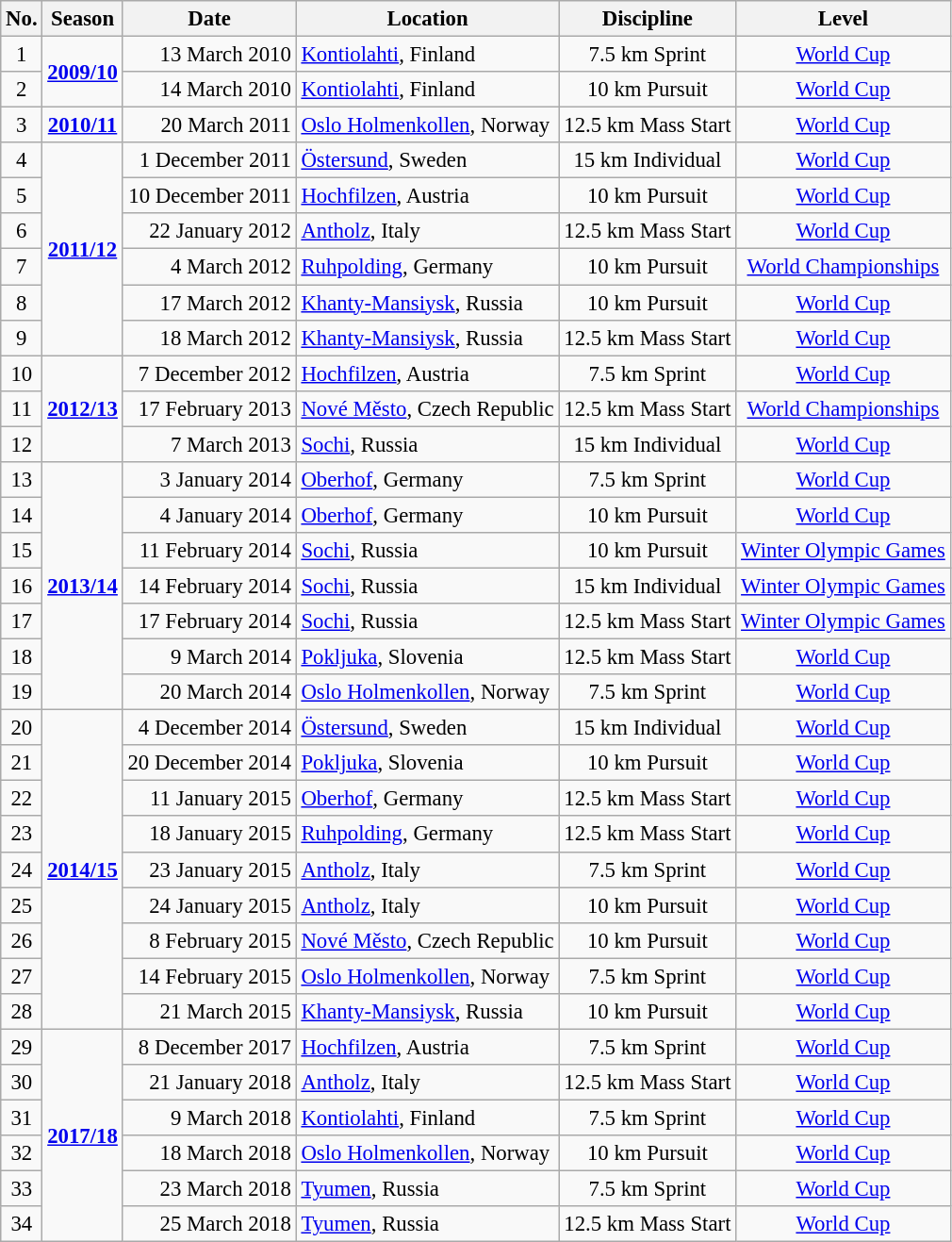<table class="wikitable" style="text-align:center; font-size:95%;">
<tr>
<th>No.</th>
<th>Season</th>
<th>Date</th>
<th>Location</th>
<th>Discipline</th>
<th>Level</th>
</tr>
<tr>
<td>1</td>
<td rowspan="2" style="text-align:center;"><strong><a href='#'>2009/10</a></strong></td>
<td align=right>13 March 2010</td>
<td align=left> <a href='#'>Kontiolahti</a>, Finland</td>
<td>7.5 km Sprint</td>
<td><a href='#'>World Cup</a></td>
</tr>
<tr>
<td>2</td>
<td align=right>14 March 2010</td>
<td align=left> <a href='#'>Kontiolahti</a>, Finland</td>
<td>10 km Pursuit</td>
<td><a href='#'>World Cup</a></td>
</tr>
<tr>
<td>3</td>
<td style="text-align:center;"><strong><a href='#'>2010/11</a></strong></td>
<td align=right>20 March 2011</td>
<td align=left> <a href='#'>Oslo Holmenkollen</a>, Norway</td>
<td>12.5 km Mass Start</td>
<td><a href='#'>World Cup</a></td>
</tr>
<tr>
<td>4</td>
<td rowspan="6" style="text-align:center;"><strong><a href='#'>2011/12</a></strong></td>
<td align=right>1 December 2011</td>
<td align=left> <a href='#'>Östersund</a>, Sweden</td>
<td>15 km Individual</td>
<td><a href='#'>World Cup</a></td>
</tr>
<tr>
<td>5</td>
<td align=right>10 December 2011</td>
<td align=left> <a href='#'>Hochfilzen</a>, Austria</td>
<td>10 km Pursuit</td>
<td><a href='#'>World Cup</a></td>
</tr>
<tr>
<td>6</td>
<td align=right>22 January 2012</td>
<td align=left> <a href='#'>Antholz</a>, Italy</td>
<td>12.5 km Mass Start</td>
<td><a href='#'>World Cup</a></td>
</tr>
<tr>
<td>7</td>
<td align=right>4 March 2012</td>
<td align=left> <a href='#'>Ruhpolding</a>, Germany</td>
<td>10 km Pursuit</td>
<td><a href='#'>World Championships</a></td>
</tr>
<tr>
<td>8</td>
<td align=right>17 March 2012</td>
<td align=left> <a href='#'>Khanty-Mansiysk</a>, Russia</td>
<td>10 km Pursuit</td>
<td><a href='#'>World Cup</a></td>
</tr>
<tr>
<td>9</td>
<td align=right>18 March 2012</td>
<td align=left> <a href='#'>Khanty-Mansiysk</a>, Russia</td>
<td>12.5 km Mass Start</td>
<td><a href='#'>World Cup</a></td>
</tr>
<tr>
<td>10</td>
<td rowspan="3" style="text-align:center;"><strong><a href='#'>2012/13</a></strong></td>
<td align=right>7 December 2012</td>
<td align=left> <a href='#'>Hochfilzen</a>, Austria</td>
<td>7.5 km Sprint</td>
<td><a href='#'>World Cup</a></td>
</tr>
<tr>
<td>11</td>
<td align=right>17 February 2013</td>
<td align=left> <a href='#'>Nové Město</a>, Czech Republic</td>
<td>12.5 km Mass Start</td>
<td><a href='#'>World Championships</a></td>
</tr>
<tr>
<td>12</td>
<td align=right>7 March 2013</td>
<td align=left> <a href='#'>Sochi</a>, Russia</td>
<td>15 km Individual</td>
<td><a href='#'>World Cup</a></td>
</tr>
<tr>
<td>13</td>
<td rowspan="7" style="text-align:center;"><strong><a href='#'>2013/14</a></strong></td>
<td align=right>3 January 2014</td>
<td align=left> <a href='#'>Oberhof</a>, Germany</td>
<td>7.5 km Sprint</td>
<td><a href='#'>World Cup</a></td>
</tr>
<tr>
<td>14</td>
<td align=right>4 January 2014</td>
<td align=left> <a href='#'>Oberhof</a>, Germany</td>
<td>10 km Pursuit</td>
<td><a href='#'>World Cup</a></td>
</tr>
<tr>
<td>15</td>
<td align=right>11 February 2014</td>
<td align=left> <a href='#'>Sochi</a>, Russia</td>
<td>10 km Pursuit</td>
<td><a href='#'>Winter Olympic Games</a></td>
</tr>
<tr>
<td>16</td>
<td align=right>14 February 2014</td>
<td align=left> <a href='#'>Sochi</a>, Russia</td>
<td>15 km Individual</td>
<td><a href='#'>Winter Olympic Games</a></td>
</tr>
<tr>
<td>17</td>
<td align=right>17 February 2014</td>
<td align=left> <a href='#'>Sochi</a>, Russia</td>
<td>12.5 km Mass Start</td>
<td><a href='#'>Winter Olympic Games</a></td>
</tr>
<tr>
<td>18</td>
<td align=right>9 March 2014</td>
<td align=left> <a href='#'>Pokljuka</a>, Slovenia</td>
<td>12.5 km Mass Start</td>
<td><a href='#'>World Cup</a></td>
</tr>
<tr>
<td>19</td>
<td align=right>20 March 2014</td>
<td align=left> <a href='#'>Oslo Holmenkollen</a>, Norway</td>
<td>7.5 km Sprint</td>
<td><a href='#'>World Cup</a></td>
</tr>
<tr>
<td>20</td>
<td rowspan="9" style="text-align:center;"><strong><a href='#'>2014/15</a></strong></td>
<td align=right>4 December 2014</td>
<td align=left> <a href='#'>Östersund</a>, Sweden</td>
<td>15 km Individual</td>
<td><a href='#'>World Cup</a></td>
</tr>
<tr>
<td>21</td>
<td align=right>20 December 2014</td>
<td align=left> <a href='#'>Pokljuka</a>, Slovenia</td>
<td>10 km Pursuit</td>
<td><a href='#'>World Cup</a></td>
</tr>
<tr>
<td>22</td>
<td align=right>11 January 2015</td>
<td align=left> <a href='#'>Oberhof</a>, Germany</td>
<td>12.5 km Mass Start</td>
<td><a href='#'>World Cup</a></td>
</tr>
<tr>
<td>23</td>
<td align=right>18 January 2015</td>
<td align=left> <a href='#'>Ruhpolding</a>, Germany</td>
<td>12.5 km Mass Start</td>
<td><a href='#'>World Cup</a></td>
</tr>
<tr>
<td>24</td>
<td align=right>23 January 2015</td>
<td align=left> <a href='#'>Antholz</a>, Italy</td>
<td>7.5 km Sprint</td>
<td><a href='#'>World Cup</a></td>
</tr>
<tr>
<td>25</td>
<td align=right>24 January 2015</td>
<td align=left> <a href='#'>Antholz</a>, Italy</td>
<td>10 km Pursuit</td>
<td><a href='#'>World Cup</a></td>
</tr>
<tr>
<td>26</td>
<td align=right>8 February 2015</td>
<td align=left> <a href='#'>Nové Město</a>, Czech Republic</td>
<td>10 km Pursuit</td>
<td><a href='#'>World Cup</a></td>
</tr>
<tr>
<td>27</td>
<td align=right>14 February 2015</td>
<td align=left> <a href='#'>Oslo Holmenkollen</a>, Norway</td>
<td>7.5 km Sprint</td>
<td><a href='#'>World Cup</a></td>
</tr>
<tr>
<td>28</td>
<td align=right>21 March 2015</td>
<td align=left> <a href='#'>Khanty-Mansiysk</a>, Russia</td>
<td>10 km Pursuit</td>
<td><a href='#'>World Cup</a></td>
</tr>
<tr>
<td>29</td>
<td rowspan="6" style="text-align:center;"><strong><a href='#'>2017/18</a></strong></td>
<td align=right>8 December 2017</td>
<td align=left> <a href='#'>Hochfilzen</a>, Austria</td>
<td>7.5 km Sprint</td>
<td><a href='#'>World Cup</a></td>
</tr>
<tr>
<td>30</td>
<td align=right>21 January 2018</td>
<td align=left> <a href='#'>Antholz</a>, Italy</td>
<td>12.5 km Mass Start</td>
<td><a href='#'>World Cup</a></td>
</tr>
<tr>
<td>31</td>
<td align=right>9 March 2018</td>
<td align=left> <a href='#'>Kontiolahti</a>, Finland</td>
<td>7.5 km Sprint</td>
<td><a href='#'>World Cup</a></td>
</tr>
<tr>
<td>32</td>
<td align=right>18 March 2018</td>
<td align=left> <a href='#'>Oslo Holmenkollen</a>, Norway</td>
<td>10 km Pursuit</td>
<td><a href='#'>World Cup</a></td>
</tr>
<tr>
<td>33</td>
<td align=right>23 March 2018</td>
<td align=left> <a href='#'>Tyumen</a>, Russia</td>
<td>7.5 km Sprint</td>
<td><a href='#'>World Cup</a></td>
</tr>
<tr>
<td>34</td>
<td align=right>25 March 2018</td>
<td align=left> <a href='#'>Tyumen</a>, Russia</td>
<td>12.5 km Mass Start</td>
<td><a href='#'>World Cup</a></td>
</tr>
</table>
